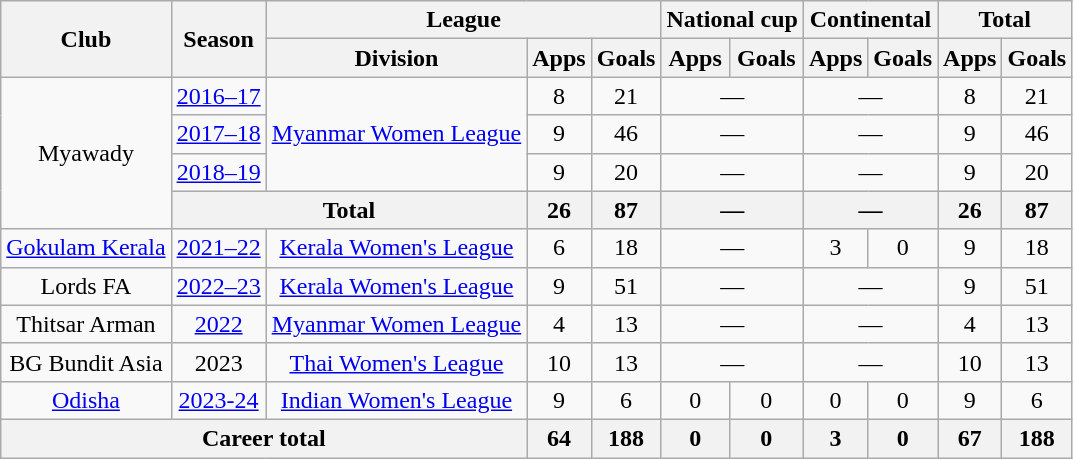<table class=wikitable style=text-align:center>
<tr>
<th rowspan="2">Club</th>
<th rowspan="2">Season</th>
<th colspan="3">League</th>
<th colspan="2">National cup</th>
<th colspan="2">Continental</th>
<th colspan="2">Total</th>
</tr>
<tr>
<th>Division</th>
<th>Apps</th>
<th>Goals</th>
<th>Apps</th>
<th>Goals</th>
<th>Apps</th>
<th>Goals</th>
<th>Apps</th>
<th>Goals</th>
</tr>
<tr>
<td rowspan="4">Myawady</td>
<td><a href='#'>2016–17</a></td>
<td rowspan=3><a href='#'>Myanmar Women League</a></td>
<td>8</td>
<td>21</td>
<td colspan="2">—</td>
<td colspan="2">—</td>
<td>8</td>
<td>21</td>
</tr>
<tr>
<td><a href='#'>2017–18</a></td>
<td>9</td>
<td>46</td>
<td colspan="2">—</td>
<td colspan="2">—</td>
<td>9</td>
<td>46</td>
</tr>
<tr>
<td><a href='#'>2018–19</a></td>
<td>9</td>
<td>20</td>
<td colspan="2">—</td>
<td colspan="2">—</td>
<td>9</td>
<td>20</td>
</tr>
<tr>
<th colspan="2">Total</th>
<th>26</th>
<th>87</th>
<th colspan="2">—</th>
<th colspan="2">—</th>
<th>26</th>
<th>87</th>
</tr>
<tr>
<td><a href='#'>Gokulam Kerala</a></td>
<td><a href='#'>2021–22</a></td>
<td><a href='#'>Kerala Women's League</a></td>
<td>6</td>
<td>18</td>
<td colspan="2">—</td>
<td>3</td>
<td>0</td>
<td>9</td>
<td>18</td>
</tr>
<tr>
<td>Lords FA</td>
<td><a href='#'>2022–23</a></td>
<td><a href='#'>Kerala Women's League</a></td>
<td>9</td>
<td>51</td>
<td colspan="2">—</td>
<td colspan="2">—</td>
<td>9</td>
<td>51</td>
</tr>
<tr>
<td>Thitsar Arman</td>
<td><a href='#'>2022</a></td>
<td><a href='#'>Myanmar Women League</a></td>
<td>4</td>
<td>13</td>
<td colspan="2">—</td>
<td colspan="2">—</td>
<td>4</td>
<td>13</td>
</tr>
<tr>
<td>BG Bundit Asia</td>
<td>2023</td>
<td><a href='#'>Thai Women's League</a></td>
<td>10</td>
<td>13</td>
<td colspan="2">—</td>
<td colspan="2">—</td>
<td>10</td>
<td>13</td>
</tr>
<tr>
<td><a href='#'>Odisha</a></td>
<td><a href='#'>2023-24</a></td>
<td><a href='#'>Indian Women's League</a></td>
<td>9</td>
<td>6</td>
<td>0</td>
<td>0</td>
<td>0</td>
<td>0</td>
<td>9</td>
<td>6</td>
</tr>
<tr>
<th colspan="3">Career total</th>
<th>64</th>
<th>188</th>
<th>0</th>
<th>0</th>
<th>3</th>
<th>0</th>
<th>67</th>
<th>188</th>
</tr>
</table>
